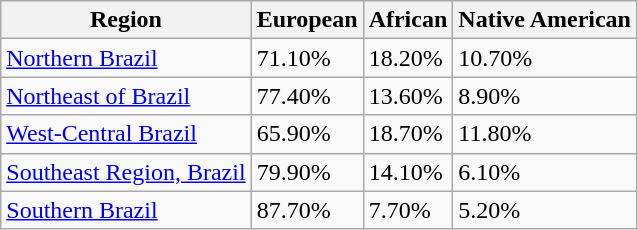<table class="wikitable">
<tr>
<th><strong>Region</strong></th>
<th><strong>European</strong></th>
<th><strong>African</strong></th>
<th><strong>Native American</strong></th>
</tr>
<tr>
<td><a href='#'>Northern Brazil</a></td>
<td>71.10%</td>
<td>18.20%</td>
<td>10.70%</td>
</tr>
<tr>
<td><a href='#'>Northeast of Brazil</a></td>
<td>77.40%</td>
<td>13.60%</td>
<td>8.90%</td>
</tr>
<tr>
<td><a href='#'>West-Central Brazil</a></td>
<td>65.90%</td>
<td>18.70%</td>
<td>11.80%</td>
</tr>
<tr>
<td><a href='#'>Southeast Region, Brazil</a></td>
<td>79.90%</td>
<td>14.10%</td>
<td>6.10%</td>
</tr>
<tr>
<td><a href='#'>Southern Brazil</a></td>
<td>87.70%</td>
<td>7.70%</td>
<td>5.20%</td>
</tr>
</table>
